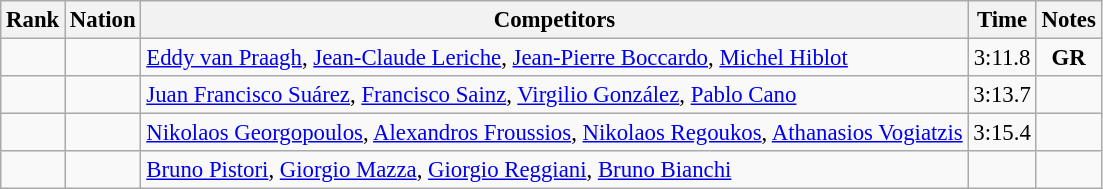<table class="wikitable sortable" style="text-align:center; font-size:95%">
<tr>
<th>Rank</th>
<th>Nation</th>
<th>Competitors</th>
<th>Time</th>
<th>Notes</th>
</tr>
<tr>
<td></td>
<td align=left></td>
<td align=left><a href='#'>Eddy van Praagh</a>, <a href='#'>Jean-Claude Leriche</a>, <a href='#'>Jean-Pierre Boccardo</a>, <a href='#'>Michel Hiblot</a></td>
<td>3:11.8</td>
<td><strong>GR</strong></td>
</tr>
<tr>
<td></td>
<td align=left></td>
<td align=left><a href='#'>Juan Francisco Suárez</a>, <a href='#'>Francisco Sainz</a>, <a href='#'>Virgilio González</a>, <a href='#'>Pablo Cano</a></td>
<td>3:13.7</td>
<td></td>
</tr>
<tr>
<td></td>
<td align=left></td>
<td align=left><a href='#'>Nikolaos Georgopoulos</a>, <a href='#'>Alexandros Froussios</a>, <a href='#'>Nikolaos Regoukos</a>, <a href='#'>Athanasios Vogiatzis</a></td>
<td>3:15.4</td>
<td></td>
</tr>
<tr>
<td></td>
<td align=left></td>
<td align=left><a href='#'>Bruno Pistori</a>, <a href='#'>Giorgio Mazza</a>, <a href='#'>Giorgio Reggiani</a>, <a href='#'>Bruno Bianchi</a></td>
<td></td>
<td></td>
</tr>
</table>
